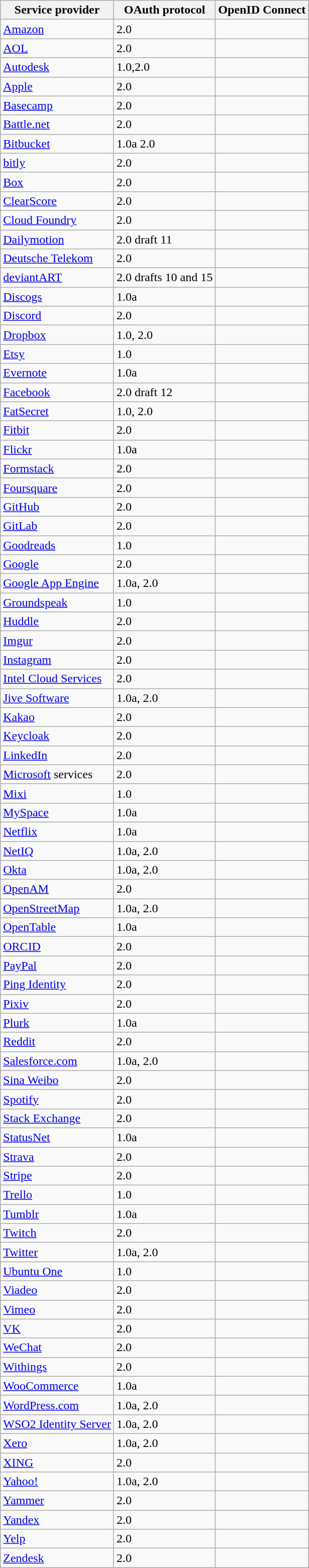<table class="wikitable sortable">
<tr>
<th>Service provider</th>
<th>OAuth protocol</th>
<th>OpenID Connect</th>
</tr>
<tr>
<td><a href='#'>Amazon</a></td>
<td>2.0</td>
<td></td>
</tr>
<tr>
<td><a href='#'>AOL</a></td>
<td>2.0</td>
<td></td>
</tr>
<tr>
<td><a href='#'>Autodesk</a></td>
<td>1.0,2.0</td>
<td></td>
</tr>
<tr>
<td><a href='#'>Apple</a></td>
<td>2.0</td>
<td></td>
</tr>
<tr>
<td><a href='#'>Basecamp</a></td>
<td>2.0</td>
<td></td>
</tr>
<tr>
<td><a href='#'>Battle.net</a></td>
<td>2.0</td>
<td></td>
</tr>
<tr>
<td><a href='#'>Bitbucket</a></td>
<td>1.0a 2.0</td>
<td></td>
</tr>
<tr>
<td><a href='#'>bitly</a></td>
<td>2.0</td>
<td></td>
</tr>
<tr>
<td><a href='#'>Box</a></td>
<td>2.0</td>
<td></td>
</tr>
<tr>
<td><a href='#'>ClearScore</a></td>
<td>2.0</td>
<td></td>
</tr>
<tr>
<td><a href='#'>Cloud Foundry</a></td>
<td>2.0</td>
<td></td>
</tr>
<tr>
<td><a href='#'>Dailymotion</a></td>
<td>2.0 draft 11</td>
<td></td>
</tr>
<tr>
<td><a href='#'>Deutsche Telekom</a></td>
<td>2.0</td>
<td></td>
</tr>
<tr>
<td><a href='#'>deviantART</a></td>
<td>2.0 drafts 10 and 15</td>
<td></td>
</tr>
<tr>
<td><a href='#'>Discogs</a></td>
<td>1.0a</td>
<td></td>
</tr>
<tr>
<td><a href='#'>Discord</a></td>
<td>2.0</td>
<td></td>
</tr>
<tr>
<td><a href='#'>Dropbox</a></td>
<td>1.0, 2.0</td>
<td></td>
</tr>
<tr>
<td><a href='#'>Etsy</a></td>
<td>1.0</td>
<td></td>
</tr>
<tr>
<td><a href='#'>Evernote</a></td>
<td>1.0a</td>
<td></td>
</tr>
<tr>
<td><a href='#'>Facebook</a></td>
<td>2.0 draft 12</td>
<td></td>
</tr>
<tr>
<td><a href='#'>FatSecret</a></td>
<td>1.0, 2.0</td>
<td></td>
</tr>
<tr>
<td><a href='#'>Fitbit</a></td>
<td>2.0</td>
<td></td>
</tr>
<tr>
<td><a href='#'>Flickr</a></td>
<td>1.0a</td>
<td></td>
</tr>
<tr>
<td><a href='#'>Formstack</a></td>
<td>2.0</td>
<td></td>
</tr>
<tr>
<td><a href='#'>Foursquare</a></td>
<td>2.0</td>
<td></td>
</tr>
<tr>
<td><a href='#'>GitHub</a></td>
<td>2.0</td>
<td></td>
</tr>
<tr>
<td><a href='#'>GitLab</a></td>
<td>2.0</td>
<td></td>
</tr>
<tr>
<td><a href='#'>Goodreads</a></td>
<td>1.0</td>
<td></td>
</tr>
<tr>
<td><a href='#'>Google</a></td>
<td>2.0</td>
<td></td>
</tr>
<tr>
<td><a href='#'>Google App Engine</a></td>
<td>1.0a, 2.0</td>
<td></td>
</tr>
<tr>
<td><a href='#'>Groundspeak</a></td>
<td>1.0</td>
<td></td>
</tr>
<tr>
<td><a href='#'>Huddle</a></td>
<td>2.0</td>
<td></td>
</tr>
<tr>
<td><a href='#'>Imgur</a></td>
<td>2.0</td>
<td></td>
</tr>
<tr>
<td><a href='#'>Instagram</a></td>
<td>2.0</td>
<td></td>
</tr>
<tr>
<td><a href='#'>Intel Cloud Services</a></td>
<td>2.0</td>
<td></td>
</tr>
<tr>
<td><a href='#'>Jive Software</a></td>
<td>1.0a, 2.0</td>
<td></td>
</tr>
<tr>
<td><a href='#'>Kakao</a></td>
<td>2.0</td>
<td></td>
</tr>
<tr>
<td><a href='#'>Keycloak</a></td>
<td>2.0</td>
<td></td>
</tr>
<tr>
<td><a href='#'>LinkedIn</a></td>
<td>2.0</td>
<td></td>
</tr>
<tr>
<td><a href='#'>Microsoft</a> services</td>
<td>2.0</td>
<td></td>
</tr>
<tr>
<td><a href='#'>Mixi</a></td>
<td>1.0</td>
<td></td>
</tr>
<tr>
<td><a href='#'>MySpace</a></td>
<td>1.0a</td>
<td></td>
</tr>
<tr>
<td><a href='#'>Netflix</a></td>
<td>1.0a</td>
<td></td>
</tr>
<tr>
<td><a href='#'>NetIQ</a></td>
<td>1.0a, 2.0</td>
<td></td>
</tr>
<tr>
<td><a href='#'>Okta</a></td>
<td>1.0a, 2.0</td>
<td></td>
</tr>
<tr>
<td><a href='#'>OpenAM</a></td>
<td>2.0</td>
<td></td>
</tr>
<tr>
<td><a href='#'>OpenStreetMap</a></td>
<td>1.0a, 2.0</td>
<td></td>
</tr>
<tr>
<td><a href='#'>OpenTable</a></td>
<td>1.0a</td>
<td></td>
</tr>
<tr>
<td><a href='#'>ORCID</a></td>
<td>2.0</td>
<td></td>
</tr>
<tr>
<td><a href='#'>PayPal</a></td>
<td>2.0</td>
<td></td>
</tr>
<tr>
<td><a href='#'>Ping Identity</a></td>
<td>2.0</td>
<td></td>
</tr>
<tr>
<td><a href='#'>Pixiv</a></td>
<td>2.0</td>
<td></td>
</tr>
<tr>
<td><a href='#'>Plurk</a></td>
<td>1.0a</td>
<td></td>
</tr>
<tr>
<td><a href='#'>Reddit</a></td>
<td>2.0</td>
<td></td>
</tr>
<tr>
<td><a href='#'>Salesforce.com</a></td>
<td>1.0a, 2.0</td>
<td></td>
</tr>
<tr>
<td><a href='#'>Sina Weibo</a></td>
<td>2.0</td>
<td></td>
</tr>
<tr>
<td><a href='#'>Spotify</a></td>
<td>2.0</td>
<td></td>
</tr>
<tr>
<td><a href='#'>Stack Exchange</a></td>
<td>2.0</td>
<td></td>
</tr>
<tr>
<td><a href='#'>StatusNet</a></td>
<td>1.0a</td>
<td></td>
</tr>
<tr>
<td><a href='#'>Strava</a></td>
<td>2.0</td>
<td></td>
</tr>
<tr>
<td><a href='#'>Stripe</a></td>
<td>2.0</td>
<td></td>
</tr>
<tr>
<td><a href='#'>Trello</a></td>
<td>1.0</td>
<td></td>
</tr>
<tr>
<td><a href='#'>Tumblr</a></td>
<td>1.0a</td>
<td></td>
</tr>
<tr>
<td><a href='#'>Twitch</a></td>
<td>2.0</td>
<td></td>
</tr>
<tr>
<td><a href='#'>Twitter</a></td>
<td>1.0a, 2.0</td>
<td></td>
</tr>
<tr>
<td><a href='#'>Ubuntu One</a></td>
<td>1.0</td>
<td></td>
</tr>
<tr>
<td><a href='#'>Viadeo</a></td>
<td>2.0</td>
<td></td>
</tr>
<tr>
<td><a href='#'>Vimeo</a></td>
<td>2.0</td>
<td></td>
</tr>
<tr>
<td><a href='#'>VK</a></td>
<td>2.0</td>
<td></td>
</tr>
<tr>
<td><a href='#'>WeChat</a></td>
<td>2.0</td>
<td></td>
</tr>
<tr>
<td><a href='#'>Withings</a></td>
<td>2.0</td>
<td></td>
</tr>
<tr>
<td><a href='#'>WooCommerce</a></td>
<td>1.0a</td>
<td></td>
</tr>
<tr>
<td><a href='#'>WordPress.com</a></td>
<td>1.0a, 2.0</td>
<td></td>
</tr>
<tr>
<td><a href='#'>WSO2 Identity Server</a></td>
<td>1.0a, 2.0</td>
<td></td>
</tr>
<tr>
<td><a href='#'>Xero</a></td>
<td>1.0a, 2.0</td>
<td></td>
</tr>
<tr>
<td><a href='#'>XING</a></td>
<td>2.0</td>
<td></td>
</tr>
<tr>
<td><a href='#'>Yahoo!</a></td>
<td>1.0a, 2.0</td>
<td></td>
</tr>
<tr>
<td><a href='#'>Yammer</a></td>
<td>2.0</td>
<td></td>
</tr>
<tr>
<td><a href='#'>Yandex</a></td>
<td>2.0</td>
<td></td>
</tr>
<tr>
<td><a href='#'>Yelp</a></td>
<td>2.0</td>
<td></td>
</tr>
<tr>
<td><a href='#'>Zendesk</a></td>
<td>2.0</td>
<td></td>
</tr>
</table>
